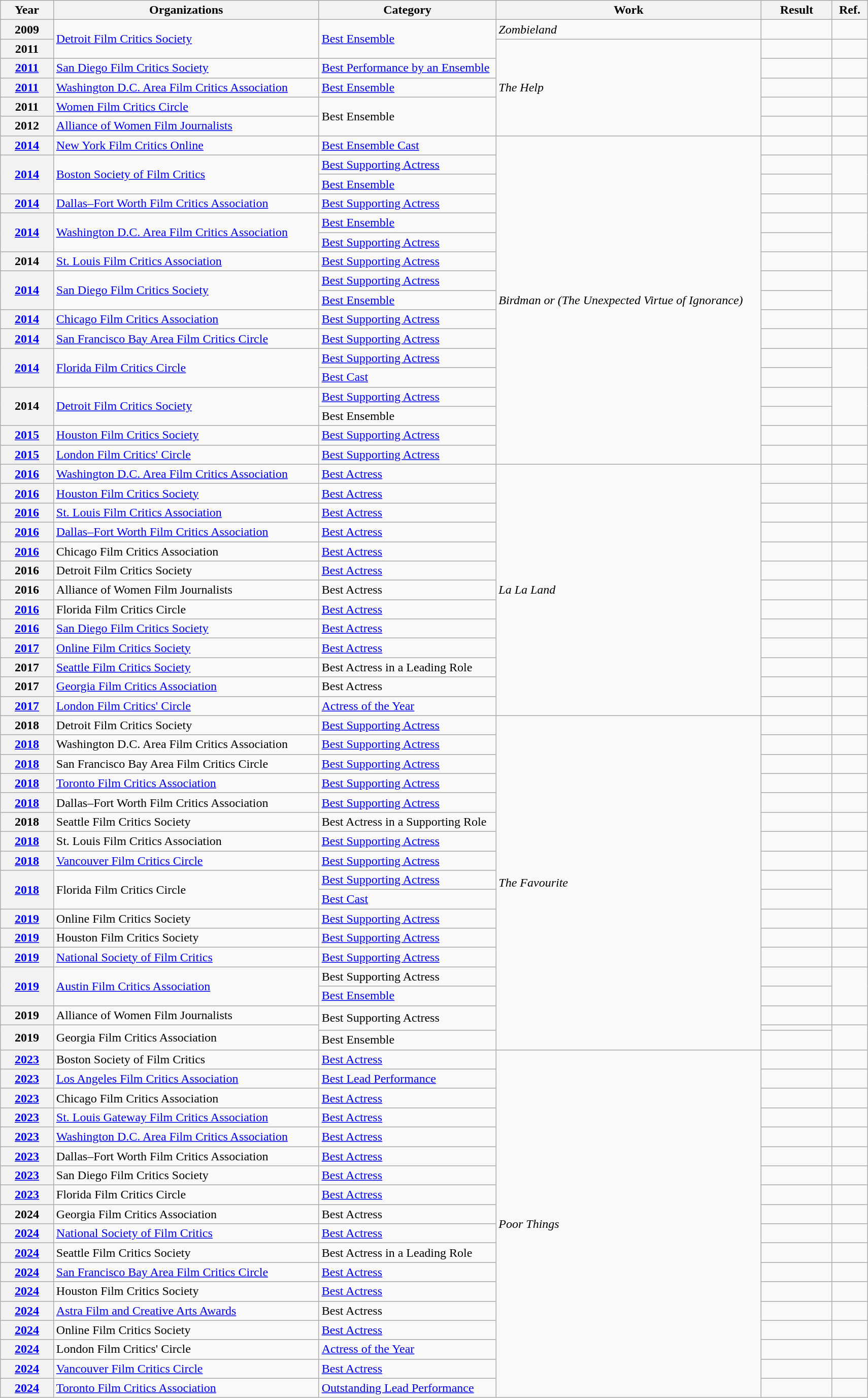<table class="wikitable sortable plainrowheaders">
<tr>
<th scope="col" style="width:6%;">Year</th>
<th scope="col" style="width:30%;">Organizations</th>
<th scope="col" style="width:20%;">Category</th>
<th scope="col" style="width:30%;">Work</th>
<th scope="col" style="width:8%;">Result</th>
<th scope="col" style="width:4%;" class="unsortable">Ref.</th>
</tr>
<tr>
<th scope="row", style="text-align:center;">2009</th>
<td rowspan="2"><a href='#'>Detroit Film Critics Society</a></td>
<td rowspan="2"><a href='#'>Best Ensemble</a></td>
<td><em>Zombieland</em></td>
<td></td>
<td style="text-align:center;"></td>
</tr>
<tr>
<th scope="row", style="text-align:center;">2011</th>
<td rowspan="5"><em>The Help</em></td>
<td></td>
<td style="text-align:center;"></td>
</tr>
<tr>
<th scope="row", style="text-align:center;"><a href='#'>2011</a></th>
<td><a href='#'>San Diego Film Critics Society</a></td>
<td><a href='#'>Best Performance by an Ensemble</a></td>
<td></td>
<td style="text-align:center;"></td>
</tr>
<tr>
<th scope="row", style="text-align:center;"><a href='#'>2011</a></th>
<td><a href='#'>Washington D.C. Area Film Critics Association</a></td>
<td><a href='#'>Best Ensemble</a></td>
<td></td>
<td style="text-align:center;"></td>
</tr>
<tr>
<th scope="row", style="text-align:center;">2011</th>
<td><a href='#'>Women Film Critics Circle</a></td>
<td rowspan="2">Best Ensemble</td>
<td></td>
<td style="text-align:center;"></td>
</tr>
<tr>
<th scope="row", style="text-align:center;">2012</th>
<td><a href='#'>Alliance of Women Film Journalists</a></td>
<td></td>
<td style="text-align:center;"></td>
</tr>
<tr>
<th scope="row", style="text-align:center;"><a href='#'>2014</a></th>
<td><a href='#'>New York Film Critics Online</a></td>
<td><a href='#'>Best Ensemble Cast</a></td>
<td rowspan="17"><em>Birdman or (The Unexpected Virtue of Ignorance)</em></td>
<td></td>
<td style="text-align:center;"></td>
</tr>
<tr>
<th scope="row" rowspan="2", style="text-align:center;"><a href='#'>2014</a></th>
<td rowspan="2"><a href='#'>Boston Society of Film Critics</a></td>
<td><a href='#'>Best Supporting Actress</a></td>
<td></td>
<td style="text-align:center;" rowspan="2"></td>
</tr>
<tr>
<td><a href='#'>Best Ensemble</a></td>
<td></td>
</tr>
<tr>
<th scope="row", style="text-align:center;"><a href='#'>2014</a></th>
<td><a href='#'>Dallas–Fort Worth Film Critics Association</a></td>
<td><a href='#'>Best Supporting Actress</a></td>
<td></td>
<td style="text-align:center;"></td>
</tr>
<tr>
<th scope="row" rowspan="2", style="text-align:center;"><a href='#'>2014</a></th>
<td rowspan="2"><a href='#'>Washington D.C. Area Film Critics Association</a></td>
<td><a href='#'>Best Ensemble</a></td>
<td></td>
<td rowspan="2" style="text-align:center;"></td>
</tr>
<tr>
<td><a href='#'>Best Supporting Actress</a></td>
<td></td>
</tr>
<tr>
<th scope="row", style="text-align:center;">2014</th>
<td><a href='#'>St. Louis Film Critics Association</a></td>
<td><a href='#'>Best Supporting Actress</a></td>
<td></td>
<td style="text-align:center;"></td>
</tr>
<tr>
<th scope="row" rowspan="2", style="text-align:center;"><a href='#'>2014</a></th>
<td rowspan="2"><a href='#'>San Diego Film Critics Society</a></td>
<td><a href='#'>Best Supporting Actress</a></td>
<td></td>
<td rowspan="2" style="text-align:center;"></td>
</tr>
<tr>
<td><a href='#'>Best Ensemble</a></td>
<td></td>
</tr>
<tr>
<th scope="row", style="text-align:center;"><a href='#'>2014</a></th>
<td><a href='#'>Chicago Film Critics Association</a></td>
<td><a href='#'>Best Supporting Actress</a></td>
<td></td>
<td style="text-align:center;"></td>
</tr>
<tr>
<th scope="row", style="text-align:center;"><a href='#'>2014</a></th>
<td><a href='#'>San Francisco Bay Area Film Critics Circle</a></td>
<td><a href='#'>Best Supporting Actress</a></td>
<td></td>
<td style="text-align:center;"></td>
</tr>
<tr>
<th scope="row" rowspan="2", style="text-align:center;"><a href='#'>2014</a></th>
<td rowspan="2"><a href='#'>Florida Film Critics Circle</a></td>
<td><a href='#'>Best Supporting Actress</a></td>
<td></td>
<td rowspan="2" style="text-align:center;"></td>
</tr>
<tr>
<td><a href='#'>Best Cast</a></td>
<td></td>
</tr>
<tr>
<th scope="row" rowspan="2", style="text-align:center;">2014</th>
<td rowspan="2"><a href='#'>Detroit Film Critics Society</a></td>
<td><a href='#'>Best Supporting Actress</a></td>
<td></td>
<td rowspan="2" style="text-align:center;"></td>
</tr>
<tr>
<td>Best Ensemble</td>
<td></td>
</tr>
<tr>
<th scope="row", style="text-align:center;"><a href='#'>2015</a></th>
<td><a href='#'>Houston Film Critics Society</a></td>
<td><a href='#'>Best Supporting Actress</a></td>
<td></td>
<td style="text-align:center;"></td>
</tr>
<tr>
<th scope="row", style="text-align:center;"><a href='#'>2015</a></th>
<td><a href='#'>London Film Critics' Circle</a></td>
<td><a href='#'>Best Supporting Actress</a></td>
<td></td>
<td style="text-align:center;"></td>
</tr>
<tr>
<th scope="row", style="text-align:center;"><a href='#'>2016</a></th>
<td><a href='#'>Washington D.C. Area Film Critics Association</a></td>
<td><a href='#'>Best Actress</a></td>
<td rowspan="13"><em>La La Land</em></td>
<td></td>
<td style="text-align:center;"></td>
</tr>
<tr>
<th scope="row", style="text-align:center;"><a href='#'>2016</a></th>
<td><a href='#'>Houston Film Critics Society</a></td>
<td><a href='#'>Best Actress</a></td>
<td></td>
<td align="center"></td>
</tr>
<tr>
<th scope="row", style="text-align:center;"><a href='#'>2016</a></th>
<td><a href='#'>St. Louis Film Critics Association</a></td>
<td><a href='#'>Best Actress</a></td>
<td></td>
<td align="center"></td>
</tr>
<tr>
<th scope="row", style="text-align:center;"><a href='#'>2016</a></th>
<td><a href='#'>Dallas–Fort Worth Film Critics Association</a></td>
<td><a href='#'>Best Actress</a></td>
<td></td>
<td align="center"></td>
</tr>
<tr>
<th scope="row", style="text-align:center;"><a href='#'>2016</a></th>
<td>Chicago Film Critics Association</td>
<td><a href='#'>Best Actress</a></td>
<td></td>
<td align="center"></td>
</tr>
<tr>
<th scope="row", style="text-align:center;">2016</th>
<td>Detroit Film Critics Society</td>
<td><a href='#'>Best Actress</a></td>
<td></td>
<td align="center"></td>
</tr>
<tr>
<th scope="row", style="text-align:center;">2016</th>
<td>Alliance of Women Film Journalists</td>
<td>Best Actress</td>
<td></td>
<td align="center"><br></td>
</tr>
<tr>
<th scope="row", style="text-align:center;"><a href='#'>2016</a></th>
<td>Florida Film Critics Circle</td>
<td><a href='#'>Best Actress</a></td>
<td></td>
<td align="center"></td>
</tr>
<tr>
<th scope="row", style="text-align:center;"><a href='#'>2016</a></th>
<td><a href='#'>San Diego Film Critics Society</a></td>
<td><a href='#'>Best Actress</a></td>
<td></td>
<td align="center"></td>
</tr>
<tr>
<th scope="row", style="text-align:center;"><a href='#'>2017</a></th>
<td><a href='#'>Online Film Critics Society</a></td>
<td><a href='#'>Best Actress</a></td>
<td></td>
<td align="center"></td>
</tr>
<tr>
<th scope="row", style="text-align:center;">2017</th>
<td><a href='#'>Seattle Film Critics Society</a></td>
<td>Best Actress in a Leading Role</td>
<td></td>
<td align="center"><br></td>
</tr>
<tr>
<th scope="row", style="text-align:center;">2017</th>
<td><a href='#'>Georgia Film Critics Association</a></td>
<td>Best Actress</td>
<td></td>
<td align="center"></td>
</tr>
<tr>
<th scope="row", style="text-align:center;"><a href='#'>2017</a></th>
<td><a href='#'>London Film Critics' Circle</a></td>
<td><a href='#'>Actress of the Year</a></td>
<td></td>
<td align="center"></td>
</tr>
<tr>
<th scope="row", style="text-align:center;">2018</th>
<td>Detroit Film Critics Society</td>
<td><a href='#'>Best Supporting Actress</a></td>
<td rowspan="18"><em>The Favourite</em></td>
<td></td>
<td align="center"><br></td>
</tr>
<tr>
<th scope="row", style="text-align:center;"><a href='#'>2018</a></th>
<td>Washington D.C. Area Film Critics Association</td>
<td><a href='#'>Best Supporting Actress</a></td>
<td></td>
<td align="center"></td>
</tr>
<tr>
<th scope="row", style="text-align:center;"><a href='#'>2018</a></th>
<td>San Francisco Bay Area Film Critics Circle</td>
<td><a href='#'>Best Supporting Actress</a></td>
<td></td>
<td align="center"></td>
</tr>
<tr>
<th scope="row", style="text-align:center;"><a href='#'>2018</a></th>
<td><a href='#'>Toronto Film Critics Association</a></td>
<td><a href='#'>Best Supporting Actress</a></td>
<td></td>
<td align="center"></td>
</tr>
<tr>
<th scope="row", style="text-align:center;"><a href='#'>2018</a></th>
<td>Dallas–Fort Worth Film Critics Association</td>
<td><a href='#'>Best Supporting Actress</a></td>
<td></td>
<td align="center"></td>
</tr>
<tr>
<th scope="row", style="text-align:center;">2018</th>
<td>Seattle Film Critics Society</td>
<td>Best Actress in a Supporting Role</td>
<td></td>
<td align="center"><br></td>
</tr>
<tr>
<th scope="row", style="text-align:center;"><a href='#'>2018</a></th>
<td>St. Louis Film Critics Association</td>
<td><a href='#'>Best Supporting Actress</a></td>
<td></td>
<td align="center"></td>
</tr>
<tr>
<th scope="row", style="text-align:center;"><a href='#'>2018</a></th>
<td><a href='#'>Vancouver Film Critics Circle</a></td>
<td><a href='#'>Best Supporting Actress</a></td>
<td></td>
<td align="center"><br></td>
</tr>
<tr>
<th rowspan="2" scope="row", style="text-align:center;"><a href='#'>2018</a></th>
<td rowspan="2">Florida Film Critics Circle</td>
<td><a href='#'>Best Supporting Actress</a></td>
<td></td>
<td rowspan="2" align="center"></td>
</tr>
<tr>
<td><a href='#'>Best Cast</a></td>
<td></td>
</tr>
<tr>
<th scope="row", style="text-align:center;"><a href='#'>2019</a></th>
<td>Online Film Critics Society</td>
<td><a href='#'>Best Supporting Actress</a></td>
<td></td>
<td align="center"></td>
</tr>
<tr>
<th scope="row", style="text-align:center;"><a href='#'>2019</a></th>
<td>Houston Film Critics Society</td>
<td><a href='#'>Best Supporting Actress</a></td>
<td></td>
<td align="center"><br></td>
</tr>
<tr>
<th scope="row", style="text-align:center;"><a href='#'>2019</a></th>
<td><a href='#'>National Society of Film Critics</a></td>
<td><a href='#'>Best Supporting Actress</a></td>
<td></td>
<td align="center"><br></td>
</tr>
<tr>
<th scope="row", rowspan="2", style="text-align:center;"><a href='#'>2019</a></th>
<td rowspan="2"><a href='#'>Austin Film Critics Association</a></td>
<td>Best Supporting Actress</td>
<td></td>
<td rowspan="2" align="center"><br></td>
</tr>
<tr>
<td><a href='#'>Best Ensemble</a></td>
<td></td>
</tr>
<tr>
<th scope="row", style="text-align:center;">2019</th>
<td>Alliance of Women Film Journalists</td>
<td rowspan="2">Best Supporting Actress</td>
<td></td>
<td align="center"><br></td>
</tr>
<tr>
<th rowspan="2" scope="row", style="text-align:center;">2019</th>
<td rowspan="2">Georgia Film Critics Association</td>
<td></td>
<td rowspan="2" align="center"></td>
</tr>
<tr>
<td>Best Ensemble</td>
<td></td>
</tr>
<tr>
<th scope="row", style="text-align:center;"><a href='#'>2023</a></th>
<td>Boston Society of Film Critics</td>
<td><a href='#'>Best Actress</a></td>
<td rowspan="18"><em>Poor Things</em></td>
<td></td>
<td align="center"></td>
</tr>
<tr>
<th scope="row", style="text-align:center;"><a href='#'>2023</a></th>
<td><a href='#'>Los Angeles Film Critics Association</a></td>
<td><a href='#'>Best Lead Performance</a></td>
<td></td>
<td align="center"></td>
</tr>
<tr>
<th scope="row", style="text-align:center;"><a href='#'>2023</a></th>
<td>Chicago Film Critics Association</td>
<td><a href='#'>Best Actress</a></td>
<td></td>
<td align="center"></td>
</tr>
<tr>
<th scope="row", style="text-align:center;"><a href='#'>2023</a></th>
<td><a href='#'>St. Louis Gateway Film Critics Association</a></td>
<td><a href='#'>Best Actress</a></td>
<td></td>
<td align="center"></td>
</tr>
<tr>
<th scope="row", style="text-align:center;"><a href='#'>2023</a></th>
<td><a href='#'>Washington D.C. Area Film Critics Association</a></td>
<td><a href='#'>Best Actress</a></td>
<td></td>
<td align="center"><br></td>
</tr>
<tr>
<th scope="row", style="text-align:center;"><a href='#'>2023</a></th>
<td>Dallas–Fort Worth Film Critics Association</td>
<td><a href='#'>Best Actress</a></td>
<td></td>
<td align="center"></td>
</tr>
<tr>
<th scope="row", style="text-align:center;"><a href='#'>2023</a></th>
<td>San Diego Film Critics Society</td>
<td><a href='#'>Best Actress</a></td>
<td></td>
<td align="center"></td>
</tr>
<tr>
<th scope="row", style="text-align:center;"><a href='#'>2023</a></th>
<td>Florida Film Critics Circle</td>
<td><a href='#'>Best Actress</a></td>
<td></td>
<td align="center"></td>
</tr>
<tr>
<th scope="row", style="text-align:center;">2024</th>
<td>Georgia Film Critics Association</td>
<td>Best Actress</td>
<td></td>
<td align="center"><br></td>
</tr>
<tr>
<th scope="row", style="text-align:center;"><a href='#'>2024</a></th>
<td><a href='#'>National Society of Film Critics</a></td>
<td><a href='#'>Best Actress</a></td>
<td></td>
<td align="center"></td>
</tr>
<tr>
<th scope="row", style="text-align:center;"><a href='#'>2024</a></th>
<td>Seattle Film Critics Society</td>
<td>Best Actress in a Leading Role</td>
<td></td>
<td align="center"></td>
</tr>
<tr>
<th scope="row", style="text-align:center;"><a href='#'>2024</a></th>
<td><a href='#'>San Francisco Bay Area Film Critics Circle</a></td>
<td><a href='#'>Best Actress</a></td>
<td></td>
<td align="center"></td>
</tr>
<tr>
<th scope="row", style="text-align:center;"><a href='#'>2024</a></th>
<td>Houston Film Critics Society</td>
<td><a href='#'>Best Actress</a></td>
<td></td>
<td align="center"></td>
</tr>
<tr>
<th scope="row", style="text-align:center;"><a href='#'>2024</a></th>
<td><a href='#'>Astra Film and Creative Arts Awards</a></td>
<td>Best Actress</td>
<td></td>
<td align="center"></td>
</tr>
<tr>
<th scope="row", style="text-align:center;"><a href='#'>2024</a></th>
<td>Online Film Critics Society</td>
<td><a href='#'>Best Actress</a></td>
<td></td>
<td align="center"></td>
</tr>
<tr>
<th scope="row", style="text-align:center;"><a href='#'>2024</a></th>
<td>London Film Critics' Circle</td>
<td><a href='#'>Actress of the Year</a></td>
<td></td>
<td align="center"></td>
</tr>
<tr>
<th scope="row", style="text-align:center;"><a href='#'>2024</a></th>
<td><a href='#'>Vancouver Film Critics Circle</a></td>
<td><a href='#'>Best Actress</a></td>
<td></td>
<td align="center"></td>
</tr>
<tr>
<th scope="row", style="text-align:center;"><a href='#'>2024</a></th>
<td><a href='#'>Toronto Film Critics Association</a></td>
<td><a href='#'>Outstanding Lead Performance</a></td>
<td></td>
<td align="center"></td>
</tr>
</table>
